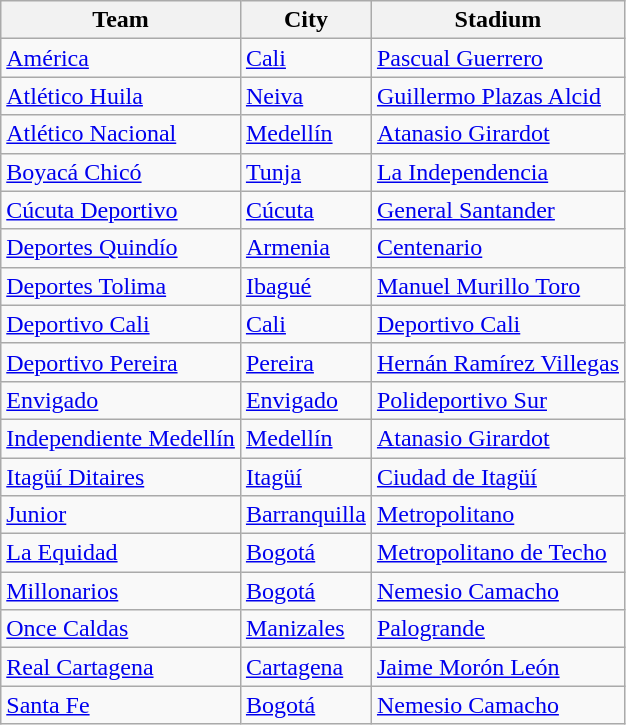<table class="wikitable sortable">
<tr>
<th>Team</th>
<th>City</th>
<th>Stadium</th>
</tr>
<tr>
<td><a href='#'>América</a></td>
<td><a href='#'>Cali</a></td>
<td><a href='#'>Pascual Guerrero</a></td>
</tr>
<tr>
<td><a href='#'>Atlético Huila</a></td>
<td><a href='#'>Neiva</a></td>
<td><a href='#'>Guillermo Plazas Alcid</a></td>
</tr>
<tr>
<td><a href='#'>Atlético Nacional</a></td>
<td><a href='#'>Medellín</a></td>
<td><a href='#'>Atanasio Girardot</a></td>
</tr>
<tr>
<td><a href='#'>Boyacá Chicó</a></td>
<td><a href='#'>Tunja</a></td>
<td><a href='#'>La Independencia</a></td>
</tr>
<tr>
<td><a href='#'>Cúcuta Deportivo</a></td>
<td><a href='#'>Cúcuta</a></td>
<td><a href='#'>General Santander</a></td>
</tr>
<tr>
<td><a href='#'>Deportes Quindío</a></td>
<td><a href='#'>Armenia</a></td>
<td><a href='#'>Centenario</a></td>
</tr>
<tr>
<td><a href='#'>Deportes Tolima</a></td>
<td><a href='#'>Ibagué</a></td>
<td><a href='#'>Manuel Murillo Toro</a></td>
</tr>
<tr>
<td><a href='#'>Deportivo Cali</a></td>
<td><a href='#'>Cali</a></td>
<td><a href='#'>Deportivo Cali</a></td>
</tr>
<tr>
<td><a href='#'>Deportivo Pereira</a></td>
<td><a href='#'>Pereira</a></td>
<td><a href='#'>Hernán Ramírez Villegas</a></td>
</tr>
<tr>
<td><a href='#'>Envigado</a></td>
<td><a href='#'>Envigado</a></td>
<td><a href='#'>Polideportivo Sur</a></td>
</tr>
<tr>
<td><a href='#'>Independiente Medellín</a></td>
<td><a href='#'>Medellín</a></td>
<td><a href='#'>Atanasio Girardot</a></td>
</tr>
<tr>
<td><a href='#'>Itagüí Ditaires</a></td>
<td><a href='#'>Itagüí</a></td>
<td><a href='#'>Ciudad de Itagüí</a></td>
</tr>
<tr>
<td><a href='#'>Junior</a></td>
<td><a href='#'>Barranquilla</a></td>
<td><a href='#'>Metropolitano</a></td>
</tr>
<tr>
<td><a href='#'>La Equidad</a></td>
<td><a href='#'>Bogotá</a></td>
<td><a href='#'>Metropolitano de Techo</a></td>
</tr>
<tr>
<td><a href='#'>Millonarios</a></td>
<td><a href='#'>Bogotá</a></td>
<td><a href='#'>Nemesio Camacho</a></td>
</tr>
<tr>
<td><a href='#'>Once Caldas</a></td>
<td><a href='#'>Manizales</a></td>
<td><a href='#'>Palogrande</a></td>
</tr>
<tr>
<td><a href='#'>Real Cartagena</a></td>
<td><a href='#'>Cartagena</a></td>
<td><a href='#'>Jaime Morón León</a></td>
</tr>
<tr>
<td><a href='#'>Santa Fe</a></td>
<td><a href='#'>Bogotá</a></td>
<td><a href='#'>Nemesio Camacho</a></td>
</tr>
</table>
